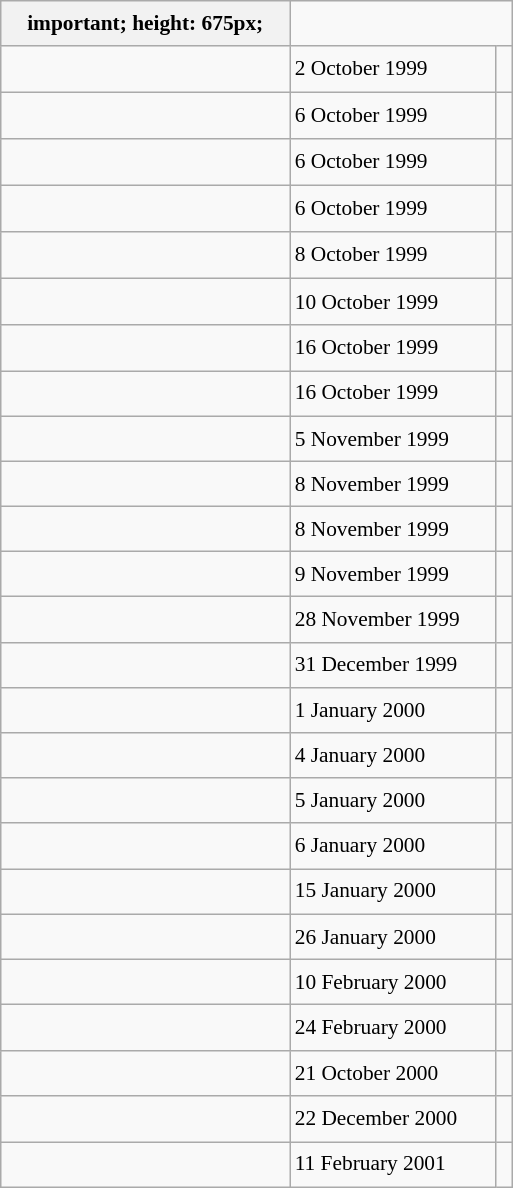<table class="wikitable" style="font-size: 89%; float: left; width: 24em; margin-right: 1em; line-height: 1.65em">
<tr>
<th>important; height: 675px;</th>
</tr>
<tr>
<td></td>
<td>2 October 1999</td>
<td><small></small></td>
</tr>
<tr>
<td></td>
<td>6 October 1999</td>
<td><small></small> </td>
</tr>
<tr>
<td></td>
<td>6 October 1999</td>
<td><small></small> </td>
</tr>
<tr>
<td></td>
<td>6 October 1999</td>
<td><small></small> </td>
</tr>
<tr>
<td></td>
<td>8 October 1999</td>
<td><small></small> </td>
</tr>
<tr>
<td></td>
<td>10 October 1999</td>
<td><small></small> </td>
</tr>
<tr>
<td></td>
<td>16 October 1999</td>
<td><small></small></td>
</tr>
<tr>
<td></td>
<td>16 October 1999</td>
<td><small></small></td>
</tr>
<tr>
<td></td>
<td>5 November 1999</td>
<td><small></small></td>
</tr>
<tr>
<td></td>
<td>8 November 1999</td>
<td><small></small></td>
</tr>
<tr>
<td></td>
<td>8 November 1999</td>
<td><small></small></td>
</tr>
<tr>
<td></td>
<td>9 November 1999</td>
<td><small></small></td>
</tr>
<tr>
<td></td>
<td>28 November 1999</td>
<td><small></small></td>
</tr>
<tr>
<td></td>
<td>31 December 1999</td>
<td><small></small></td>
</tr>
<tr>
<td></td>
<td>1 January 2000</td>
<td><small></small></td>
</tr>
<tr>
<td></td>
<td>4 January 2000</td>
<td><small></small></td>
</tr>
<tr>
<td></td>
<td>5 January 2000</td>
<td><small></small></td>
</tr>
<tr>
<td></td>
<td>6 January 2000</td>
<td><small></small></td>
</tr>
<tr>
<td></td>
<td>15 January 2000</td>
<td><small></small></td>
</tr>
<tr>
<td></td>
<td>26 January 2000</td>
<td><small></small></td>
</tr>
<tr>
<td></td>
<td>10 February 2000</td>
<td><small></small></td>
</tr>
<tr>
<td></td>
<td>24 February 2000</td>
<td><small></small> </td>
</tr>
<tr>
<td></td>
<td>21 October 2000</td>
<td><small></small></td>
</tr>
<tr>
<td></td>
<td>22 December 2000</td>
<td><small></small></td>
</tr>
<tr>
<td></td>
<td>11 February 2001</td>
<td><small></small></td>
</tr>
</table>
